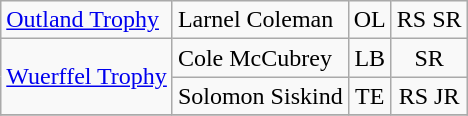<table class="wikitable">
<tr>
<td><a href='#'>Outland Trophy</a></td>
<td>Larnel Coleman</td>
<td align=center>OL</td>
<td align=center>RS SR</td>
</tr>
<tr>
<td rowspan=2><a href='#'>Wuerffel Trophy</a></td>
<td>Cole McCubrey</td>
<td align=center>LB</td>
<td align=center>SR</td>
</tr>
<tr>
<td>Solomon Siskind</td>
<td align=center>TE</td>
<td align=center>RS JR</td>
</tr>
<tr>
</tr>
</table>
